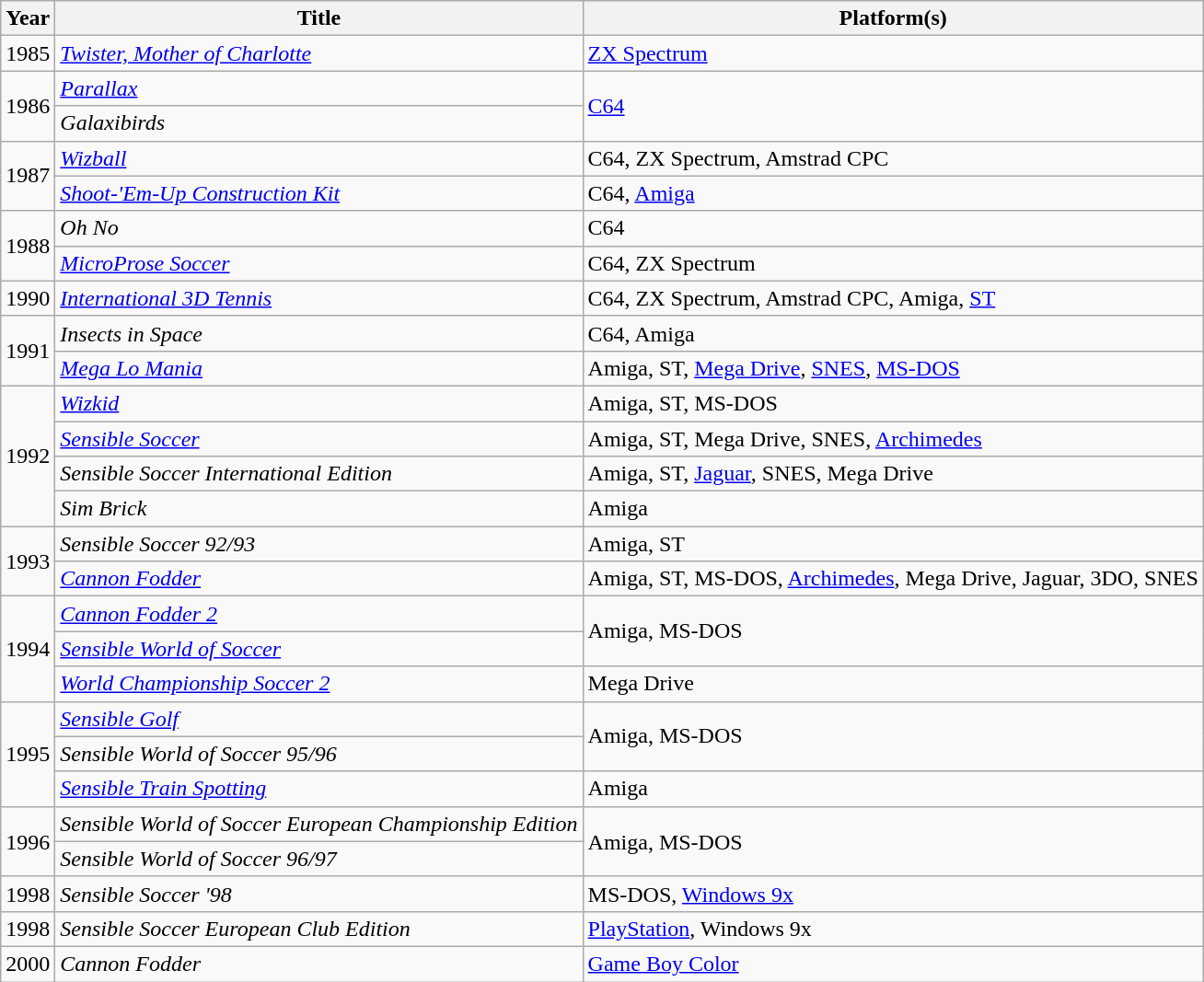<table class="wikitable">
<tr>
<th>Year</th>
<th>Title</th>
<th>Platform(s)</th>
</tr>
<tr>
<td>1985</td>
<td><em><a href='#'>Twister, Mother of Charlotte</a></em></td>
<td><a href='#'>ZX Spectrum</a></td>
</tr>
<tr>
<td rowspan="2">1986</td>
<td><em><a href='#'>Parallax</a></em></td>
<td rowspan="2"><a href='#'>C64</a></td>
</tr>
<tr>
<td><em>Galaxibirds</em></td>
</tr>
<tr>
<td rowspan="2">1987</td>
<td><em><a href='#'>Wizball</a></em></td>
<td>C64, ZX Spectrum, Amstrad CPC</td>
</tr>
<tr>
<td><em><a href='#'>Shoot-'Em-Up Construction Kit</a></em></td>
<td>C64, <a href='#'>Amiga</a></td>
</tr>
<tr>
<td rowspan="2">1988</td>
<td><em>Oh No</em></td>
<td>C64</td>
</tr>
<tr>
<td><em><a href='#'>MicroProse Soccer</a></em></td>
<td>C64, ZX Spectrum</td>
</tr>
<tr>
<td>1990</td>
<td><em><a href='#'>International 3D Tennis</a></em></td>
<td>C64, ZX Spectrum, Amstrad CPC, Amiga, <a href='#'>ST</a></td>
</tr>
<tr>
<td rowspan="2">1991</td>
<td><em>Insects in Space</em></td>
<td>C64, Amiga</td>
</tr>
<tr>
<td><em><a href='#'>Mega Lo Mania</a></em></td>
<td>Amiga, ST, <a href='#'>Mega Drive</a>, <a href='#'>SNES</a>, <a href='#'>MS-DOS</a></td>
</tr>
<tr>
<td rowspan="4">1992</td>
<td><em><a href='#'>Wizkid</a></em></td>
<td>Amiga, ST, MS-DOS</td>
</tr>
<tr>
<td><em><a href='#'>Sensible Soccer</a></em></td>
<td>Amiga, ST, Mega Drive, SNES, <a href='#'>Archimedes</a></td>
</tr>
<tr>
<td><em>Sensible Soccer International Edition</em></td>
<td>Amiga, ST, <a href='#'>Jaguar</a>, SNES, Mega Drive</td>
</tr>
<tr>
<td><em>Sim Brick</em></td>
<td>Amiga</td>
</tr>
<tr>
<td rowspan="2">1993</td>
<td><em>Sensible Soccer 92/93</em></td>
<td>Amiga, ST</td>
</tr>
<tr>
<td><em><a href='#'>Cannon Fodder</a></em></td>
<td>Amiga, ST, MS-DOS, <a href='#'>Archimedes</a>, Mega Drive, Jaguar, 3DO, SNES</td>
</tr>
<tr>
<td rowspan="3">1994</td>
<td><em><a href='#'>Cannon Fodder 2</a></em></td>
<td rowspan="2">Amiga, MS-DOS</td>
</tr>
<tr>
<td><em><a href='#'>Sensible World of Soccer</a></em></td>
</tr>
<tr>
<td><em><a href='#'>World Championship Soccer 2</a></em></td>
<td>Mega Drive</td>
</tr>
<tr>
<td rowspan="3">1995</td>
<td><em><a href='#'>Sensible Golf</a></em></td>
<td rowspan="2">Amiga, MS-DOS</td>
</tr>
<tr>
<td><em>Sensible World of Soccer 95/96</em></td>
</tr>
<tr>
<td><em><a href='#'>Sensible Train Spotting</a></em></td>
<td>Amiga</td>
</tr>
<tr>
<td rowspan="2">1996</td>
<td><em>Sensible World of Soccer European Championship Edition</em></td>
<td rowspan="2">Amiga, MS-DOS</td>
</tr>
<tr>
<td><em>Sensible World of Soccer 96/97</em></td>
</tr>
<tr>
<td>1998</td>
<td><em>Sensible Soccer '98</em></td>
<td>MS-DOS, <a href='#'>Windows 9x</a></td>
</tr>
<tr>
<td>1998</td>
<td><em>Sensible Soccer European Club Edition</em></td>
<td><a href='#'>PlayStation</a>, Windows 9x</td>
</tr>
<tr>
<td>2000</td>
<td><em>Cannon Fodder</em></td>
<td><a href='#'>Game Boy Color</a></td>
</tr>
</table>
